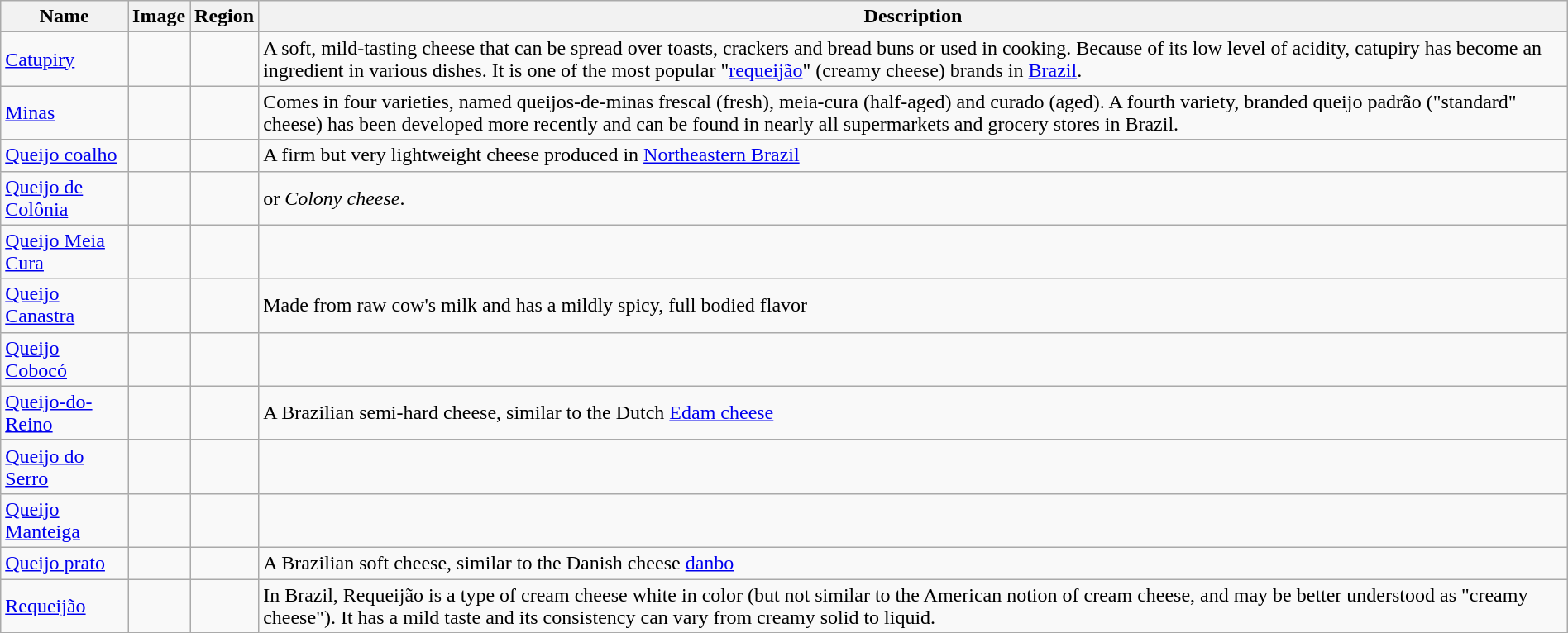<table class="wikitable sortable" style="width:100%">
<tr>
<th>Name</th>
<th class="unsortable">Image</th>
<th>Region</th>
<th>Description</th>
</tr>
<tr>
<td><a href='#'>Catupiry</a></td>
<td></td>
<td></td>
<td>A soft, mild-tasting cheese that can be spread over toasts, crackers and bread buns or used in cooking. Because of its low level of acidity, catupiry has become an ingredient in various dishes. It is one of the most popular "<a href='#'>requeijão</a>" (creamy cheese) brands in <a href='#'>Brazil</a>.</td>
</tr>
<tr>
<td><a href='#'>Minas</a></td>
<td></td>
<td></td>
<td>Comes in four varieties, named queijos-de-minas frescal (fresh), meia-cura (half-aged) and curado (aged). A fourth variety, branded queijo padrão ("standard" cheese) has been developed more recently and can be found in nearly all supermarkets and grocery stores in Brazil.</td>
</tr>
<tr>
<td><a href='#'>Queijo coalho</a></td>
<td></td>
<td></td>
<td>A firm but very lightweight cheese produced in <a href='#'>Northeastern Brazil</a></td>
</tr>
<tr>
<td><a href='#'>Queijo de Colônia</a></td>
<td></td>
<td></td>
<td>or <em>Colony cheese</em>.</td>
</tr>
<tr>
<td><a href='#'>Queijo Meia Cura</a></td>
<td></td>
<td></td>
<td></td>
</tr>
<tr>
<td><a href='#'>Queijo Canastra</a></td>
<td></td>
<td></td>
<td>Made from raw cow's milk and has a mildly spicy, full bodied flavor</td>
</tr>
<tr>
<td><a href='#'>Queijo Cobocó</a></td>
<td></td>
<td></td>
<td></td>
</tr>
<tr>
<td><a href='#'>Queijo-do-Reino</a></td>
<td></td>
<td></td>
<td>A Brazilian semi-hard cheese, similar to the Dutch <a href='#'>Edam cheese</a></td>
</tr>
<tr>
<td><a href='#'>Queijo do Serro</a></td>
<td></td>
<td></td>
<td></td>
</tr>
<tr>
<td><a href='#'>Queijo Manteiga</a></td>
<td></td>
<td></td>
<td></td>
</tr>
<tr>
<td><a href='#'>Queijo prato</a></td>
<td></td>
<td></td>
<td>A Brazilian soft cheese, similar to the Danish cheese <a href='#'>danbo</a></td>
</tr>
<tr>
<td><a href='#'>Requeijão</a></td>
<td></td>
<td></td>
<td>In Brazil, Requeijão is a type of cream cheese white in color (but not similar to the American notion of cream cheese, and may be better understood as "creamy cheese"). It has a mild taste and its consistency can vary from creamy solid to liquid.</td>
</tr>
</table>
